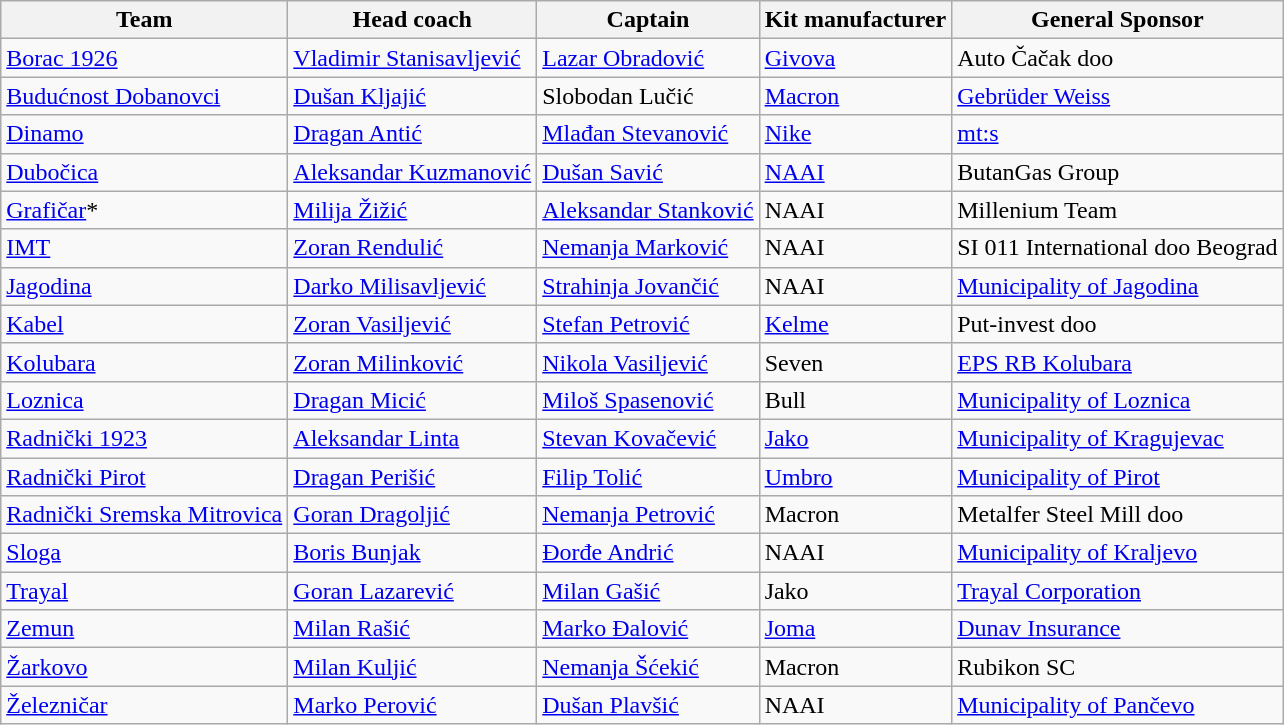<table class="wikitable sortable" style="text-align:left">
<tr>
<th>Team</th>
<th>Head coach</th>
<th>Captain</th>
<th>Kit manufacturer</th>
<th>General Sponsor</th>
</tr>
<tr>
<td><a href='#'>Borac 1926</a></td>
<td> <a href='#'>Vladimir Stanisavljević</a></td>
<td> <a href='#'>Lazar Obradović</a></td>
<td><a href='#'>Givova</a></td>
<td>Auto Čačak doo</td>
</tr>
<tr>
<td><a href='#'>Budućnost Dobanovci</a></td>
<td> <a href='#'>Dušan Kljajić</a></td>
<td> Slobodan Lučić</td>
<td><a href='#'>Macron</a></td>
<td><a href='#'>Gebrüder Weiss</a></td>
</tr>
<tr>
<td><a href='#'>Dinamo</a></td>
<td> <a href='#'>Dragan Antić</a></td>
<td> <a href='#'>Mlađan Stevanović</a></td>
<td><a href='#'>Nike</a></td>
<td><a href='#'>mt:s</a></td>
</tr>
<tr>
<td><a href='#'>Dubočica</a></td>
<td> <a href='#'>Aleksandar Kuzmanović</a></td>
<td> <a href='#'>Dušan Savić</a></td>
<td><a href='#'>NAAI</a></td>
<td>ButanGas Group</td>
</tr>
<tr>
<td><a href='#'>Grafičar</a>*</td>
<td> <a href='#'>Milija Žižić</a></td>
<td> <a href='#'>Aleksandar Stanković</a></td>
<td>NAAI</td>
<td>Millenium Team</td>
</tr>
<tr>
<td><a href='#'>IMT</a></td>
<td> <a href='#'>Zoran Rendulić</a></td>
<td> <a href='#'>Nemanja Marković</a></td>
<td>NAAI</td>
<td>SI 011 International doo Beograd</td>
</tr>
<tr>
<td><a href='#'>Jagodina</a></td>
<td> <a href='#'>Darko Milisavljević</a></td>
<td> <a href='#'>Strahinja Jovančić</a></td>
<td>NAAI</td>
<td><a href='#'>Municipality of Jagodina</a></td>
</tr>
<tr>
<td><a href='#'>Kabel</a></td>
<td> <a href='#'>Zoran Vasiljević</a></td>
<td> <a href='#'>Stefan Petrović</a></td>
<td><a href='#'>Kelme</a></td>
<td>Put-invest doo</td>
</tr>
<tr>
<td><a href='#'>Kolubara</a></td>
<td> <a href='#'>Zoran Milinković</a></td>
<td> <a href='#'>Nikola Vasiljević</a></td>
<td>Seven</td>
<td><a href='#'>EPS RB Kolubara</a></td>
</tr>
<tr>
<td><a href='#'>Loznica</a></td>
<td> <a href='#'>Dragan Micić</a></td>
<td> <a href='#'>Miloš Spasenović</a></td>
<td>Bull</td>
<td><a href='#'>Municipality of Loznica</a></td>
</tr>
<tr>
<td><a href='#'>Radnički 1923</a></td>
<td> <a href='#'>Aleksandar Linta</a></td>
<td> <a href='#'>Stevan Kovačević</a></td>
<td><a href='#'>Jako</a></td>
<td><a href='#'>Municipality of Kragujevac</a></td>
</tr>
<tr>
<td><a href='#'>Radnički Pirot</a></td>
<td> <a href='#'>Dragan Perišić</a></td>
<td> <a href='#'>Filip Tolić</a></td>
<td><a href='#'>Umbro</a></td>
<td><a href='#'>Municipality of Pirot</a></td>
</tr>
<tr>
<td><a href='#'>Radnički Sremska Mitrovica</a></td>
<td> <a href='#'>Goran Dragoljić</a></td>
<td> <a href='#'>Nemanja Petrović</a></td>
<td>Macron</td>
<td>Metalfer Steel Mill doo</td>
</tr>
<tr>
<td><a href='#'>Sloga</a></td>
<td> <a href='#'>Boris Bunjak</a></td>
<td> <a href='#'>Đorđe Andrić</a></td>
<td>NAAI</td>
<td><a href='#'>Municipality of Kraljevo</a></td>
</tr>
<tr>
<td><a href='#'>Trayal</a></td>
<td> <a href='#'>Goran Lazarević</a></td>
<td> <a href='#'>Milan Gašić</a></td>
<td>Jako</td>
<td><a href='#'>Trayal Corporation</a></td>
</tr>
<tr>
<td><a href='#'>Zemun</a></td>
<td> <a href='#'>Milan Rašić</a></td>
<td> <a href='#'>Marko Đalović</a></td>
<td><a href='#'>Joma</a></td>
<td><a href='#'>Dunav Insurance</a></td>
</tr>
<tr>
<td><a href='#'>Žarkovo</a></td>
<td> <a href='#'>Milan Kuljić</a></td>
<td> <a href='#'>Nemanja Šćekić</a></td>
<td>Macron</td>
<td>Rubikon SC</td>
</tr>
<tr>
<td><a href='#'>Železničar</a></td>
<td> <a href='#'>Marko Perović</a></td>
<td> <a href='#'>Dušan Plavšić</a></td>
<td>NAAI</td>
<td><a href='#'>Municipality of Pančevo</a></td>
</tr>
</table>
